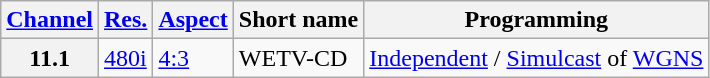<table class="wikitable">
<tr>
<th scope = "col"><a href='#'>Channel</a></th>
<th scope = "col"><a href='#'>Res.</a></th>
<th scope = "col"><a href='#'>Aspect</a></th>
<th scope = "col">Short name</th>
<th scope = "col">Programming</th>
</tr>
<tr>
<th scope = "row">11.1</th>
<td><a href='#'>480i</a></td>
<td><a href='#'>4:3</a></td>
<td>WETV-CD</td>
<td><a href='#'>Independent</a> / <a href='#'>Simulcast</a> of <a href='#'>WGNS</a></td>
</tr>
</table>
